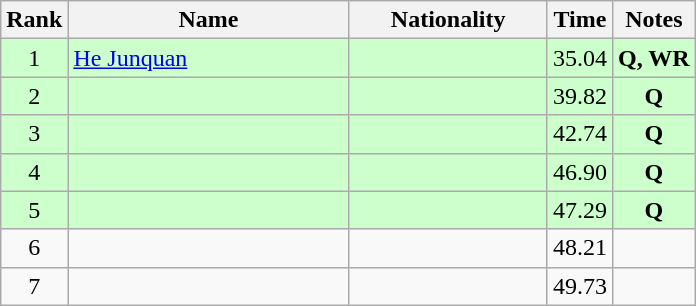<table class="wikitable sortable" style="text-align:center">
<tr>
<th>Rank</th>
<th style="width:180px">Name</th>
<th style="width:125px">Nationality</th>
<th>Time</th>
<th>Notes</th>
</tr>
<tr style="background:#cfc;">
<td>1</td>
<td style="text-align:left;"><a href='#'>He Junquan</a></td>
<td style="text-align:left;"></td>
<td>35.04</td>
<td><strong>Q, WR</strong></td>
</tr>
<tr style="background:#cfc;">
<td>2</td>
<td style="text-align:left;"></td>
<td style="text-align:left;"></td>
<td>39.82</td>
<td><strong>Q</strong></td>
</tr>
<tr style="background:#cfc;">
<td>3</td>
<td style="text-align:left;"></td>
<td style="text-align:left;"></td>
<td>42.74</td>
<td><strong>Q</strong></td>
</tr>
<tr style="background:#cfc;">
<td>4</td>
<td style="text-align:left;"></td>
<td style="text-align:left;"></td>
<td>46.90</td>
<td><strong>Q</strong></td>
</tr>
<tr style="background:#cfc;">
<td>5</td>
<td style="text-align:left;"></td>
<td style="text-align:left;"></td>
<td>47.29</td>
<td><strong>Q</strong></td>
</tr>
<tr>
<td>6</td>
<td style="text-align:left;"></td>
<td style="text-align:left;"></td>
<td>48.21</td>
<td></td>
</tr>
<tr>
<td>7</td>
<td style="text-align:left;"></td>
<td style="text-align:left;"></td>
<td>49.73</td>
<td></td>
</tr>
</table>
